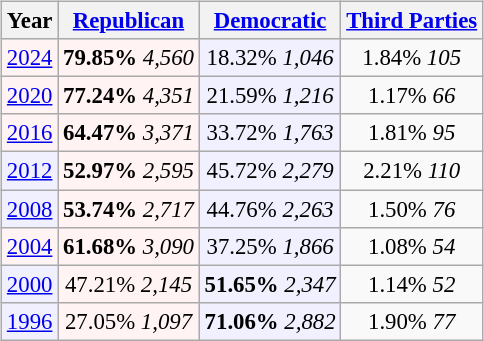<table class="wikitable" style="float:right; font-size:95%;">
<tr bgcolor=lightgrey>
<th>Year</th>
<th><a href='#'>Republican</a></th>
<th><a href='#'>Democratic</a></th>
<th><a href='#'>Third Parties</a></th>
</tr>
<tr>
<td align="center" bgcolor="#fff3f3"><a href='#'>2024</a></td>
<td align="center" bgcolor="#fff3f3"><strong>79.85%</strong> <em>4,560</em></td>
<td align="center" bgcolor="#f0f0ff">18.32% <em>1,046</em></td>
<td align="center">1.84% <em>105</em></td>
</tr>
<tr>
<td align="center" bgcolor="#fff3f3"><a href='#'>2020</a></td>
<td align="center" bgcolor="#fff3f3"><strong>77.24%</strong> <em>4,351</em></td>
<td align="center" bgcolor="#f0f0ff">21.59% <em>1,216</em></td>
<td align="center">1.17% <em>66</em></td>
</tr>
<tr>
<td align="center" bgcolor="#fff3f3"><a href='#'>2016</a></td>
<td align="center" bgcolor="#fff3f3"><strong>64.47%</strong> <em>3,371</em></td>
<td align="center" bgcolor="#f0f0ff">33.72% <em>1,763</em></td>
<td align="center">1.81% <em>95</em></td>
</tr>
<tr>
<td align="center" bgcolor="#f0f0ff"><a href='#'>2012</a></td>
<td align="center" bgcolor="#fff3f3"><strong>52.97%</strong> <em>2,595</em></td>
<td align="center" bgcolor="#f0f0ff">45.72% <em>2,279</em></td>
<td align="center">2.21% <em>110</em></td>
</tr>
<tr>
<td align="center" bgcolor="#f0f0ff"><a href='#'>2008</a></td>
<td align="center" bgcolor="#fff3f3"><strong>53.74%</strong> <em>2,717</em></td>
<td align="center" bgcolor="#f0f0ff">44.76% <em>2,263</em></td>
<td align="center">1.50% <em>76</em></td>
</tr>
<tr>
<td align="center" bgcolor="#fff3f3"><a href='#'>2004</a></td>
<td align="center" bgcolor="#fff3f3"><strong>61.68%</strong> <em>3,090</em></td>
<td align="center" bgcolor="#f0f0ff">37.25% <em>1,866</em></td>
<td align="center">1.08% <em>54</em></td>
</tr>
<tr>
<td align="center" bgcolor="#f0f0ff"><a href='#'>2000</a></td>
<td align="center" bgcolor="#fff3f3">47.21% <em>2,145</em></td>
<td align="center" bgcolor="#f0f0ff"><strong>51.65%</strong> <em>2,347</em></td>
<td align="center">1.14% <em>52</em></td>
</tr>
<tr>
<td align="center" bgcolor="#f0f0ff"><a href='#'>1996</a></td>
<td align="center" bgcolor="#fff3f3">27.05% <em>1,097</em></td>
<td align="center" bgcolor="#f0f0ff"><strong>71.06%</strong> <em>2,882</em></td>
<td align="center">1.90% <em>77</em></td>
</tr>
</table>
